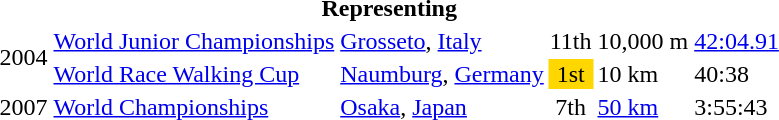<table>
<tr>
<th colspan="6">Representing </th>
</tr>
<tr>
<td rowspan=2>2004</td>
<td><a href='#'>World Junior Championships</a></td>
<td><a href='#'>Grosseto</a>, <a href='#'>Italy</a></td>
<td align="center">11th</td>
<td>10,000 m</td>
<td><a href='#'>42:04.91</a></td>
</tr>
<tr>
<td><a href='#'>World Race Walking Cup</a></td>
<td><a href='#'>Naumburg</a>, <a href='#'>Germany</a></td>
<td bgcolor="gold" align="center">1st</td>
<td>10 km</td>
<td>40:38</td>
</tr>
<tr>
<td>2007</td>
<td><a href='#'>World Championships</a></td>
<td><a href='#'>Osaka</a>, <a href='#'>Japan</a></td>
<td align="center">7th</td>
<td><a href='#'>50 km</a></td>
<td>3:55:43</td>
</tr>
</table>
